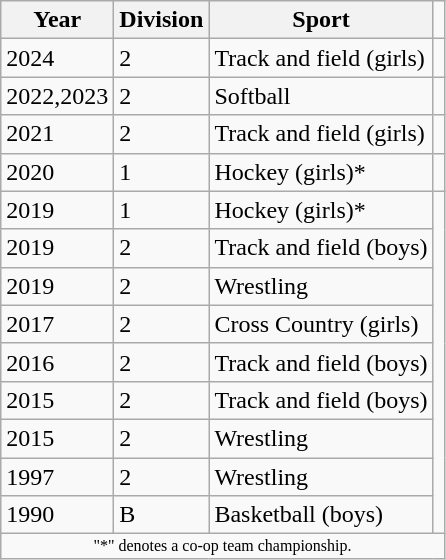<table class="wikitable">
<tr>
<th>Year</th>
<th>Division</th>
<th>Sport</th>
</tr>
<tr>
<td>2024</td>
<td>2</td>
<td>Track and field (girls)</td>
<td></td>
</tr>
<tr>
<td>2022,2023</td>
<td>2</td>
<td>Softball</td>
<td></td>
</tr>
<tr>
<td>2021</td>
<td>2</td>
<td>Track and field (girls)</td>
<td></td>
</tr>
<tr>
<td>2020</td>
<td>1</td>
<td>Hockey (girls)*</td>
<td></td>
</tr>
<tr>
<td>2019</td>
<td>1</td>
<td>Hockey (girls)*</td>
</tr>
<tr>
<td>2019</td>
<td>2</td>
<td>Track and field (boys)</td>
</tr>
<tr>
<td>2019</td>
<td>2</td>
<td>Wrestling</td>
</tr>
<tr>
<td>2017</td>
<td>2</td>
<td>Cross Country (girls)</td>
</tr>
<tr>
<td>2016</td>
<td>2</td>
<td>Track and field (boys)</td>
</tr>
<tr>
<td>2015</td>
<td>2</td>
<td>Track and field (boys)</td>
</tr>
<tr>
<td>2015</td>
<td>2</td>
<td>Wrestling</td>
</tr>
<tr>
<td>1997</td>
<td>2</td>
<td>Wrestling</td>
</tr>
<tr>
<td>1990</td>
<td>B</td>
<td>Basketball (boys)</td>
</tr>
<tr>
<td colspan="26" align="center" style="font-size: 8pt">"*" denotes a co-op team championship.</td>
</tr>
</table>
